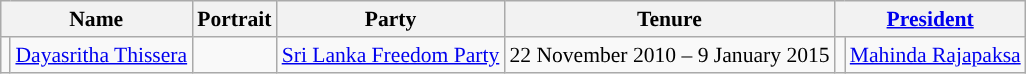<table class="wikitable" style="font-size:90%; text-align:center; margin: 1em auto;">
<tr>
<th colspan="2">Name</th>
<th>Portrait</th>
<th>Party</th>
<th>Tenure</th>
<th colspan="2"><a href='#'>President</a></th>
</tr>
<tr>
<td !align="center" style="background:"></td>
<td><a href='#'>Dayasritha Thissera</a></td>
<td></td>
<td><a href='#'>Sri Lanka Freedom Party</a></td>
<td>22 November 2010 – 9 January 2015</td>
<td !align="center" style="background:"></td>
<td><a href='#'>Mahinda Rajapaksa</a></td>
</tr>
</table>
